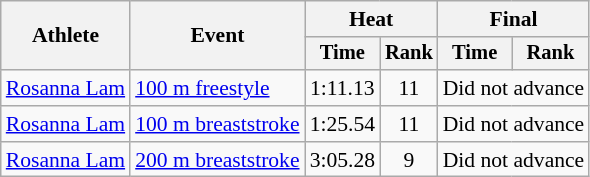<table class=wikitable style="font-size:90%">
<tr>
<th rowspan=2>Athlete</th>
<th rowspan=2>Event</th>
<th colspan="2">Heat</th>
<th colspan="2">Final</th>
</tr>
<tr style="font-size:95%">
<th>Time</th>
<th>Rank</th>
<th>Time</th>
<th>Rank</th>
</tr>
<tr align=center>
<td align=left><a href='#'>Rosanna Lam</a></td>
<td align=left><a href='#'>100 m freestyle</a></td>
<td>1:11.13</td>
<td>11</td>
<td colspan=2>Did not advance</td>
</tr>
<tr align=center>
<td align=left><a href='#'>Rosanna Lam</a></td>
<td align=left><a href='#'>100 m breaststroke</a></td>
<td>1:25.54</td>
<td>11</td>
<td colspan=2>Did not advance</td>
</tr>
<tr align=center>
<td align=left><a href='#'>Rosanna Lam</a></td>
<td align=left><a href='#'>200 m breaststroke</a></td>
<td>3:05.28</td>
<td>9</td>
<td colspan=2>Did not advance</td>
</tr>
</table>
